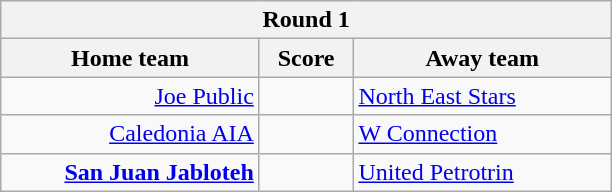<table class="wikitable" style="float:left; margin-right:1em;">
<tr>
<th colspan=3>Round 1</th>
</tr>
<tr>
<th width="165">Home team</th>
<th width="55">Score</th>
<th width="165">Away team</th>
</tr>
<tr>
<td align="right"><a href='#'>Joe Public</a></td>
<td align="center"></td>
<td><a href='#'>North East Stars</a></td>
</tr>
<tr>
<td align="right"><a href='#'>Caledonia AIA</a></td>
<td align="center"></td>
<td><a href='#'>W Connection</a></td>
</tr>
<tr>
<td align="right"><strong><a href='#'>San Juan Jabloteh</a></strong></td>
<td align="center"></td>
<td><a href='#'>United Petrotrin</a></td>
</tr>
</table>
